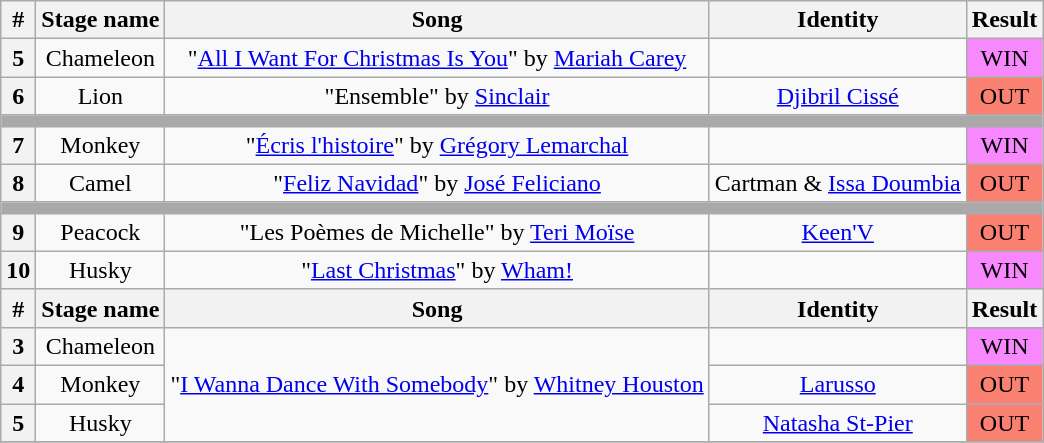<table class="wikitable plainrowheaders" style="text-align: center;">
<tr>
<th>#</th>
<th>Stage name</th>
<th>Song</th>
<th>Identity</th>
<th>Result</th>
</tr>
<tr>
<th>5</th>
<td>Chameleon</td>
<td>"<a href='#'>All I Want For Christmas Is You</a>" by <a href='#'>Mariah Carey</a></td>
<td></td>
<td bgcolor="#F888FD">WIN</td>
</tr>
<tr>
<th>6</th>
<td>Lion</td>
<td>"Ensemble" by <a href='#'>Sinclair</a></td>
<td><a href='#'>Djibril Cissé</a></td>
<td bgcolor=salmon>OUT</td>
</tr>
<tr>
<td colspan="5" style="background:darkgray"></td>
</tr>
<tr>
<th>7</th>
<td>Monkey</td>
<td>"<a href='#'>Écris l'histoire</a>" by <a href='#'>Grégory Lemarchal</a></td>
<td></td>
<td bgcolor="#F888FD">WIN</td>
</tr>
<tr>
<th>8</th>
<td>Camel</td>
<td>"<a href='#'>Feliz Navidad</a>" by <a href='#'>José Feliciano</a></td>
<td>Cartman & <a href='#'>Issa Doumbia</a></td>
<td bgcolor=salmon>OUT</td>
</tr>
<tr>
<td colspan="5" style="background:darkgray"></td>
</tr>
<tr>
<th>9</th>
<td>Peacock</td>
<td>"Les Poèmes de Michelle" by <a href='#'>Teri Moïse</a></td>
<td><a href='#'>Keen'V</a></td>
<td bgcolor=salmon>OUT</td>
</tr>
<tr>
<th>10</th>
<td>Husky</td>
<td>"<a href='#'>Last Christmas</a>" by <a href='#'>Wham!</a></td>
<td></td>
<td bgcolor="#F888FD">WIN</td>
</tr>
<tr>
<th>#</th>
<th>Stage name</th>
<th>Song</th>
<th>Identity</th>
<th>Result</th>
</tr>
<tr>
<th>3</th>
<td>Chameleon</td>
<td rowspan="3">"<a href='#'>I Wanna Dance With Somebody</a>" by <a href='#'>Whitney Houston</a></td>
<td></td>
<td bgcolor="#F888FD">WIN</td>
</tr>
<tr>
<th>4</th>
<td>Monkey</td>
<td><a href='#'>Larusso</a></td>
<td bgcolor=salmon>OUT</td>
</tr>
<tr>
<th>5</th>
<td>Husky</td>
<td><a href='#'>Natasha St-Pier</a></td>
<td bgcolor=salmon>OUT</td>
</tr>
<tr>
</tr>
</table>
